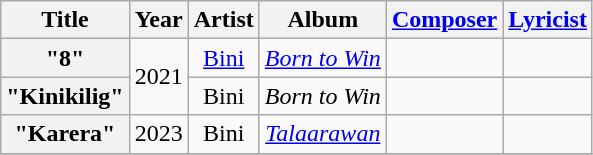<table class="wikitable plainrowheaders sortable" style="text-align:center">
<tr>
<th scope="col">Title</th>
<th scope="col">Year</th>
<th scope="col">Artist</th>
<th scope="col">Album</th>
<th scope="col" class="unsortable"><a href='#'>Composer</a></th>
<th scope="col" class="unsortable"><a href='#'>Lyricist</a></th>
</tr>
<tr>
<th scope="row">"8"</th>
<td rowspan="2">2021</td>
<td><a href='#'>Bini</a></td>
<td><em><a href='#'>Born to Win</a></em></td>
<td></td>
<td></td>
</tr>
<tr>
<th scope="row">"Kinikilig"</th>
<td>Bini</td>
<td><em>Born to Win</em></td>
<td></td>
<td></td>
</tr>
<tr>
<th scope="row">"Karera"</th>
<td rowspan="1">2023</td>
<td>Bini</td>
<td><em><a href='#'>Talaarawan</a></em></td>
<td></td>
<td></td>
</tr>
<tr>
</tr>
</table>
